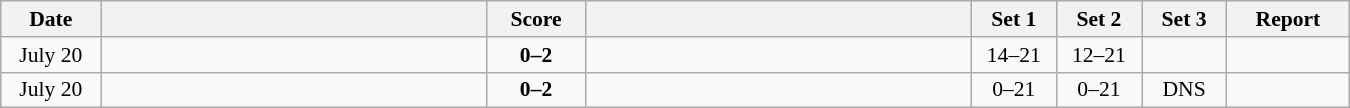<table class="wikitable" style="text-align: center; font-size:90% ">
<tr>
<th width="60">Date</th>
<th align="right" width="250"></th>
<th width="60">Score</th>
<th align="left" width="250"></th>
<th width="50">Set 1</th>
<th width="50">Set 2</th>
<th width="50">Set 3</th>
<th width="75">Report</th>
</tr>
<tr>
<td>July 20</td>
<td align=left></td>
<td align=center><strong>0–2</strong></td>
<td align=left><strong></strong></td>
<td>14–21</td>
<td>12–21</td>
<td></td>
<td></td>
</tr>
<tr>
<td>July 20</td>
<td align=left></td>
<td align=center><strong>0–2</strong></td>
<td align=left><strong></strong></td>
<td>0–21</td>
<td>0–21</td>
<td>DNS</td>
<td></td>
</tr>
</table>
